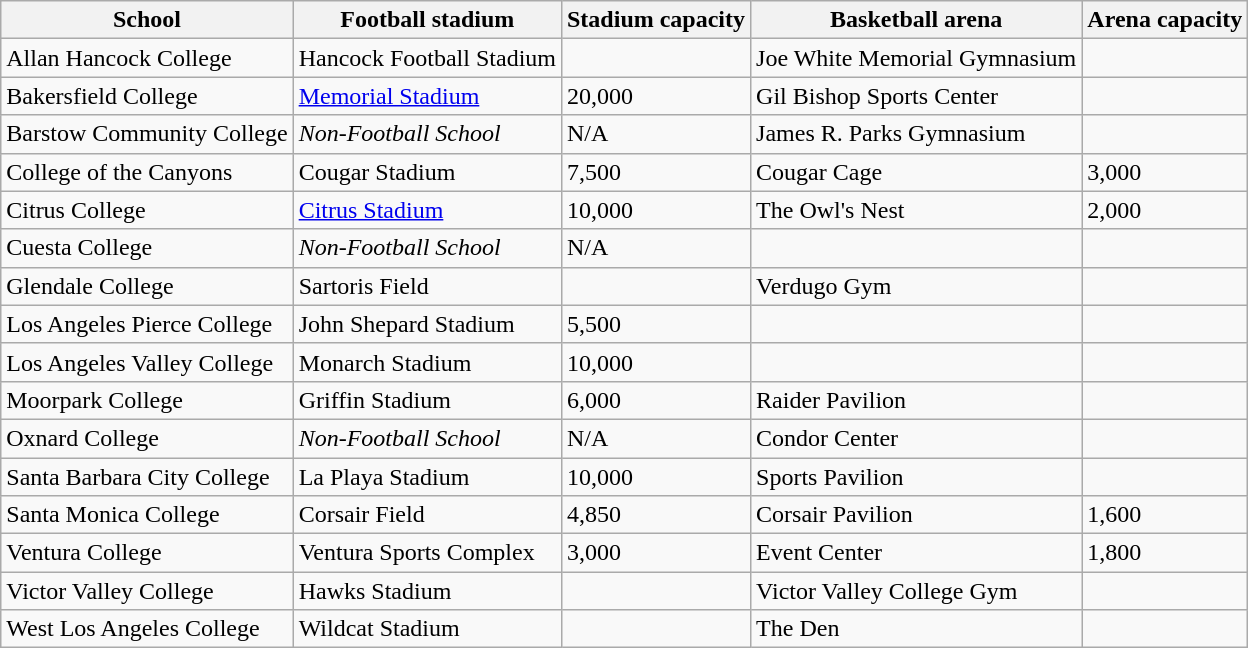<table class="wikitable sortable">
<tr>
<th>School</th>
<th>Football stadium</th>
<th>Stadium capacity</th>
<th>Basketball arena</th>
<th>Arena capacity</th>
</tr>
<tr>
<td>Allan Hancock College</td>
<td>Hancock Football Stadium</td>
<td></td>
<td>Joe White Memorial Gymnasium</td>
<td></td>
</tr>
<tr>
<td>Bakersfield College</td>
<td><a href='#'>Memorial Stadium</a></td>
<td>20,000</td>
<td>Gil Bishop Sports Center</td>
<td></td>
</tr>
<tr>
<td>Barstow Community College</td>
<td><em>Non-Football School</em></td>
<td>N/A</td>
<td>James R. Parks Gymnasium</td>
<td></td>
</tr>
<tr>
<td>College of the Canyons</td>
<td>Cougar Stadium</td>
<td>7,500</td>
<td>Cougar Cage</td>
<td>3,000</td>
</tr>
<tr>
<td>Citrus College</td>
<td><a href='#'>Citrus Stadium</a></td>
<td>10,000</td>
<td>The Owl's Nest</td>
<td>2,000</td>
</tr>
<tr>
<td>Cuesta College</td>
<td><em>Non-Football School</em></td>
<td>N/A</td>
<td></td>
<td></td>
</tr>
<tr>
<td>Glendale College</td>
<td>Sartoris Field</td>
<td></td>
<td>Verdugo Gym</td>
<td></td>
</tr>
<tr>
<td>Los Angeles Pierce College</td>
<td>John Shepard Stadium</td>
<td>5,500</td>
<td></td>
<td></td>
</tr>
<tr>
<td>Los Angeles Valley College</td>
<td>Monarch Stadium</td>
<td>10,000</td>
<td></td>
<td></td>
</tr>
<tr>
<td>Moorpark College</td>
<td>Griffin Stadium</td>
<td>6,000</td>
<td>Raider Pavilion</td>
<td></td>
</tr>
<tr>
<td>Oxnard College</td>
<td><em>Non-Football School</em></td>
<td>N/A</td>
<td>Condor Center</td>
<td></td>
</tr>
<tr>
<td>Santa Barbara City College</td>
<td>La Playa Stadium</td>
<td>10,000</td>
<td>Sports Pavilion</td>
<td></td>
</tr>
<tr>
<td>Santa Monica College</td>
<td>Corsair Field</td>
<td>4,850</td>
<td>Corsair Pavilion</td>
<td>1,600</td>
</tr>
<tr>
<td>Ventura College</td>
<td>Ventura Sports Complex</td>
<td>3,000</td>
<td>Event Center</td>
<td>1,800</td>
</tr>
<tr>
<td>Victor Valley College</td>
<td>Hawks Stadium</td>
<td></td>
<td>Victor Valley College Gym</td>
<td></td>
</tr>
<tr>
<td>West Los Angeles College</td>
<td>Wildcat Stadium</td>
<td></td>
<td>The Den</td>
<td></td>
</tr>
</table>
